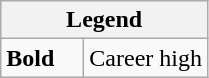<table class="wikitable">
<tr>
<th colspan="2">Legend</th>
</tr>
<tr>
<td style="width:3em;"><strong>Bold</strong></td>
<td>Career high</td>
</tr>
</table>
